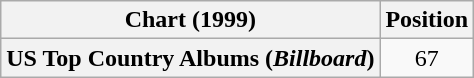<table class="wikitable plainrowheaders" style="text-align:center">
<tr>
<th scope="col">Chart (1999)</th>
<th scope="col">Position</th>
</tr>
<tr>
<th scope="row">US Top Country Albums (<em>Billboard</em>)</th>
<td>67</td>
</tr>
</table>
